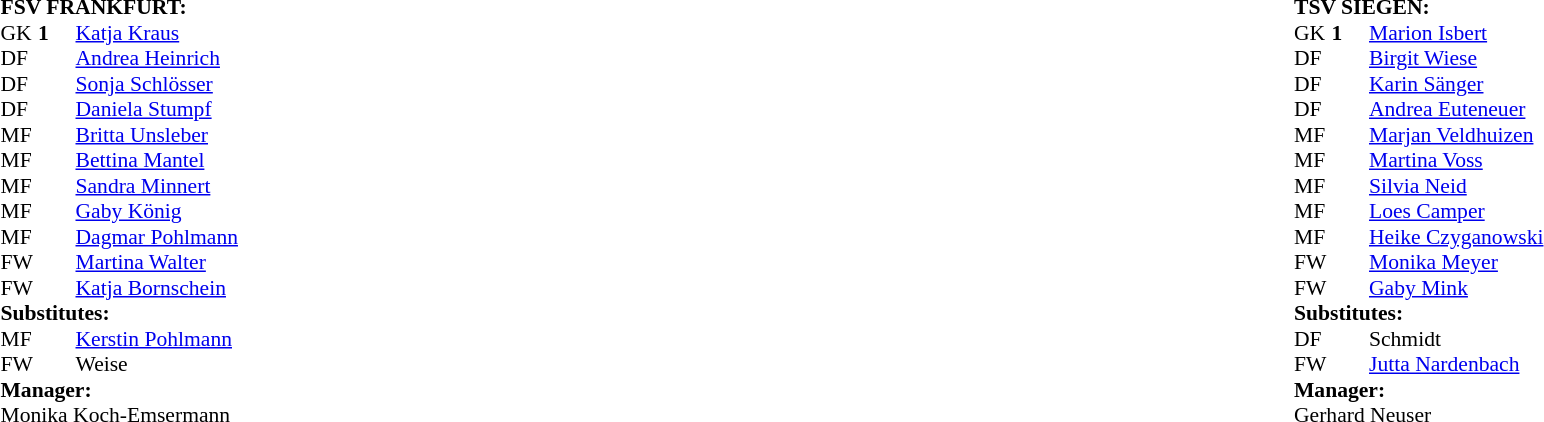<table width="100%">
<tr>
<td valign="top" width="50%"><br><table style="font-size: 90%" cellspacing="0" cellpadding="0">
<tr>
<td colspan="4"><strong>FSV FRANKFURT:</strong></td>
</tr>
<tr>
<th width="25"></th>
<th width="25"></th>
</tr>
<tr>
<td>GK</td>
<td><strong>1</strong></td>
<td> <a href='#'>Katja Kraus</a></td>
<td></td>
</tr>
<tr>
<td>DF</td>
<td><strong></strong></td>
<td> <a href='#'>Andrea Heinrich</a></td>
</tr>
<tr>
<td>DF</td>
<td><strong></strong></td>
<td> <a href='#'>Sonja Schlösser</a></td>
</tr>
<tr>
<td>DF</td>
<td><strong></strong></td>
<td> <a href='#'>Daniela Stumpf</a></td>
<td></td>
</tr>
<tr>
<td>MF</td>
<td><strong></strong></td>
<td> <a href='#'>Britta Unsleber</a></td>
</tr>
<tr>
<td>MF</td>
<td><strong></strong></td>
<td> <a href='#'>Bettina Mantel</a></td>
<td></td>
</tr>
<tr>
<td>MF</td>
<td><strong></strong></td>
<td> <a href='#'>Sandra Minnert</a></td>
</tr>
<tr>
<td>MF</td>
<td><strong></strong></td>
<td> <a href='#'>Gaby König</a></td>
</tr>
<tr>
<td>MF</td>
<td><strong></strong></td>
<td> <a href='#'>Dagmar Pohlmann</a></td>
<td></td>
<td></td>
</tr>
<tr>
<td>FW</td>
<td><strong></strong></td>
<td> <a href='#'>Martina Walter</a></td>
<td></td>
<td></td>
</tr>
<tr>
<td>FW</td>
<td><strong></strong></td>
<td> <a href='#'>Katja Bornschein</a></td>
</tr>
<tr>
<td colspan=3><strong>Substitutes:</strong></td>
</tr>
<tr>
<td>MF</td>
<td><strong></strong></td>
<td> <a href='#'>Kerstin Pohlmann</a></td>
<td></td>
<td></td>
</tr>
<tr>
<td>FW</td>
<td><strong></strong></td>
<td> Weise</td>
<td></td>
<td></td>
</tr>
<tr>
<td colspan=3><strong>Manager:</strong></td>
</tr>
<tr>
<td colspan=4> Monika Koch-Emsermann</td>
</tr>
</table>
</td>
<td></td>
<td valign="top" width="50%"><br><table style="font-size: 90%" cellspacing="0" cellpadding="0" align="center">
<tr>
<td colspan="4"><strong>TSV SIEGEN:</strong></td>
</tr>
<tr>
<th width="25"></th>
<th width="25"></th>
</tr>
<tr>
<td>GK</td>
<td><strong>1</strong></td>
<td> <a href='#'>Marion Isbert</a></td>
</tr>
<tr>
<td>DF</td>
<td><strong></strong></td>
<td> <a href='#'>Birgit Wiese</a></td>
</tr>
<tr>
<td>DF</td>
<td><strong></strong></td>
<td> <a href='#'>Karin Sänger</a></td>
</tr>
<tr>
<td>DF</td>
<td><strong></strong></td>
<td> <a href='#'>Andrea Euteneuer</a></td>
<td></td>
</tr>
<tr>
<td>MF</td>
<td><strong></strong></td>
<td> <a href='#'>Marjan Veldhuizen</a></td>
</tr>
<tr>
<td>MF</td>
<td><strong></strong></td>
<td> <a href='#'>Martina Voss</a></td>
</tr>
<tr>
<td>MF</td>
<td><strong></strong></td>
<td> <a href='#'>Silvia Neid</a></td>
</tr>
<tr>
<td>MF</td>
<td><strong></strong></td>
<td> <a href='#'>Loes Camper</a></td>
</tr>
<tr>
<td>MF</td>
<td><strong></strong></td>
<td> <a href='#'>Heike Czyganowski</a></td>
<td></td>
<td></td>
</tr>
<tr>
<td>FW</td>
<td><strong></strong></td>
<td> <a href='#'>Monika Meyer</a></td>
<td></td>
<td></td>
</tr>
<tr>
<td>FW</td>
<td><strong></strong></td>
<td> <a href='#'>Gaby Mink</a></td>
<td></td>
</tr>
<tr>
<td colspan=3><strong>Substitutes:</strong></td>
</tr>
<tr>
<td>DF</td>
<td><strong></strong></td>
<td> Schmidt</td>
<td></td>
<td></td>
</tr>
<tr>
<td>FW</td>
<td><strong></strong></td>
<td> <a href='#'>Jutta Nardenbach</a></td>
<td></td>
<td></td>
</tr>
<tr>
<td colspan=3><strong>Manager:</strong></td>
</tr>
<tr>
<td colspan=4> Gerhard Neuser</td>
</tr>
</table>
</td>
</tr>
</table>
